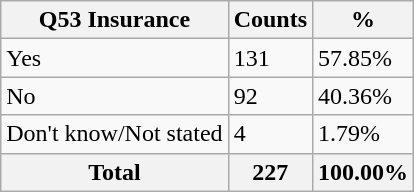<table class="wikitable sortable">
<tr>
<th>Q53 Insurance</th>
<th>Counts</th>
<th>%</th>
</tr>
<tr>
<td>Yes</td>
<td>131</td>
<td>57.85%</td>
</tr>
<tr>
<td>No</td>
<td>92</td>
<td>40.36%</td>
</tr>
<tr>
<td>Don't know/Not stated</td>
<td>4</td>
<td>1.79%</td>
</tr>
<tr>
<th>Total</th>
<th>227</th>
<th>100.00%</th>
</tr>
</table>
